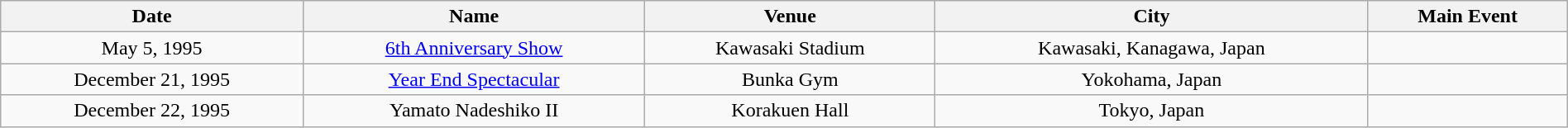<table class="wikitable" width="100%">
<tr>
<th>Date</th>
<th>Name</th>
<th>Venue</th>
<th>City</th>
<th>Main Event</th>
</tr>
<tr align=center>
<td>May 5, 1995</td>
<td><a href='#'>6th Anniversary Show</a></td>
<td>Kawasaki Stadium</td>
<td>Kawasaki, Kanagawa, Japan</td>
<td></td>
</tr>
<tr align=center>
<td>December 21, 1995</td>
<td><a href='#'>Year End Spectacular</a></td>
<td>Bunka Gym</td>
<td>Yokohama, Japan</td>
<td></td>
</tr>
<tr align=center>
<td>December 22, 1995</td>
<td>Yamato Nadeshiko II</td>
<td>Korakuen Hall</td>
<td>Tokyo, Japan</td>
<td></td>
</tr>
</table>
